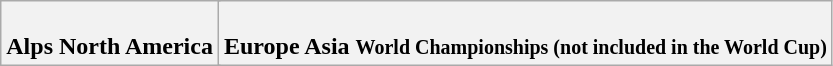<table class="wikitable" style="text-align:center">
<tr>
<th colspan="5"><br>Alps

North America
</th>
<th colspan="5"><br>Europe

Asia

 <small><strong>World Championships (not included in the World Cup)</strong></small></th>
</tr>
</table>
